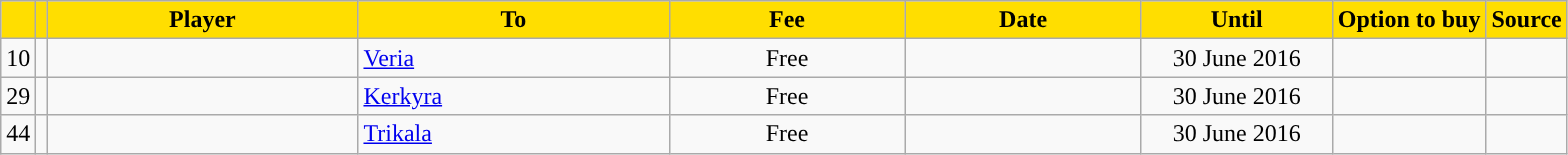<table class="wikitable sortable">
<tr>
<th style="background:#FFDE00"></th>
<th style="background:#FFDE00"></th>
<th width=200 style="background:#FFDE00">Player</th>
<th width=200 style="background:#FFDE00">To</th>
<th width=150 style="background:#FFDE00">Fee</th>
<th width=150 style="background:#FFDE00">Date</th>
<th width=120 style="background:#FFDE00">Until</th>
<th style="background:#FFDE00">Option to buy</th>
<th style="background:#FFDE00">Source</th>
</tr>
<tr>
<td align=center>10</td>
<td align=center></td>
<td></td>
<td> <a href='#'>Veria</a></td>
<td align=center>Free</td>
<td align=center></td>
<td align=center>30 June 2016</td>
<td align=center></td>
<td align=center></td>
</tr>
<tr>
<td align=center>29</td>
<td align=center></td>
<td></td>
<td> <a href='#'>Kerkyra</a></td>
<td align=center>Free</td>
<td align=center></td>
<td align=center>30 June 2016</td>
<td align=center></td>
<td align=center></td>
</tr>
<tr>
<td align=center>44</td>
<td align=center></td>
<td></td>
<td> <a href='#'>Trikala</a></td>
<td align=center>Free</td>
<td align=center></td>
<td align=center>30 June 2016</td>
<td align=center></td>
<td align=center></td>
</tr>
</table>
